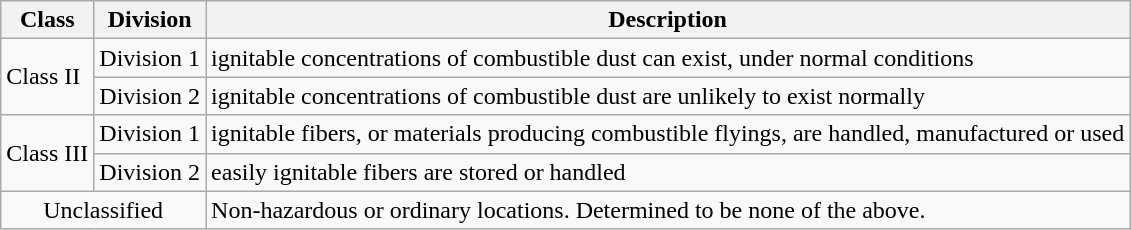<table class="wikitable">
<tr>
<th>Class</th>
<th>Division</th>
<th>Description</th>
</tr>
<tr>
<td rowspan=2>Class II</td>
<td>Division 1</td>
<td>ignitable concentrations of combustible dust can exist, under normal conditions</td>
</tr>
<tr>
<td>Division 2</td>
<td>ignitable concentrations of combustible dust are unlikely to exist normally</td>
</tr>
<tr>
<td rowspan=2>Class III</td>
<td>Division 1</td>
<td>ignitable fibers, or materials producing combustible flyings, are handled, manufactured or used</td>
</tr>
<tr>
<td>Division 2</td>
<td>easily ignitable fibers are stored or handled</td>
</tr>
<tr>
<td colspan=2 align=center>Unclassified</td>
<td>Non-hazardous or ordinary locations.  Determined to be none of the above.</td>
</tr>
</table>
